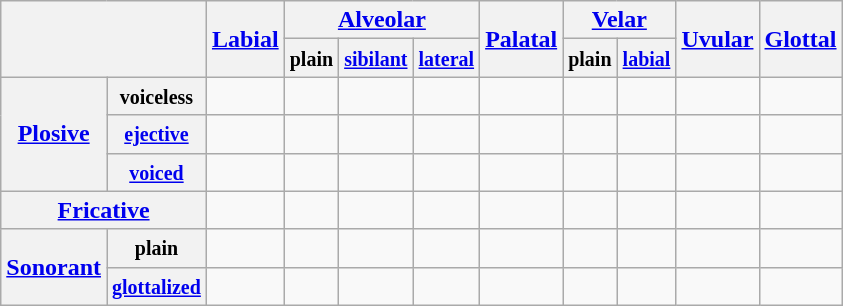<table class="wikitable" style="text-align:center">
<tr>
<th rowspan=2 colspan=2></th>
<th rowspan=2><a href='#'>Labial</a></th>
<th colspan=3><a href='#'>Alveolar</a></th>
<th rowspan=2><a href='#'>Palatal</a></th>
<th colspan=2><a href='#'>Velar</a></th>
<th rowspan=2><a href='#'>Uvular</a></th>
<th rowspan=2><a href='#'>Glottal</a></th>
</tr>
<tr>
<th><small>plain</small></th>
<th><small><a href='#'>sibilant</a></small></th>
<th><small><a href='#'>lateral</a></small></th>
<th><small>plain</small></th>
<th><small><a href='#'>labial</a></small></th>
</tr>
<tr>
<th rowspan=3><a href='#'>Plosive</a></th>
<th><small>voiceless</small></th>
<td></td>
<td></td>
<td></td>
<td></td>
<td> </td>
<td></td>
<td> </td>
<td> </td>
<td> </td>
</tr>
<tr>
<th><small><a href='#'>ejective</a></small></th>
<td> </td>
<td> </td>
<td> </td>
<td></td>
<td> </td>
<td> </td>
<td> </td>
<td> </td>
<td></td>
</tr>
<tr>
<th><small><a href='#'>voiced</a></small></th>
<td></td>
<td></td>
<td></td>
<td></td>
<td> </td>
<td></td>
<td> </td>
<td> </td>
<td></td>
</tr>
<tr>
<th colspan="2"><a href='#'>Fricative</a></th>
<td></td>
<td></td>
<td></td>
<td> </td>
<td></td>
<td></td>
<td></td>
<td> </td>
<td></td>
</tr>
<tr>
<th rowspan=2><a href='#'>Sonorant</a></th>
<th><small>plain</small></th>
<td></td>
<td></td>
<td></td>
<td></td>
<td> </td>
<td> </td>
<td></td>
<td></td>
<td></td>
</tr>
<tr>
<th><small><a href='#'>glottalized</a></small></th>
<td> </td>
<td> </td>
<td></td>
<td> </td>
<td> </td>
<td> </td>
<td> </td>
<td></td>
<td></td>
</tr>
</table>
